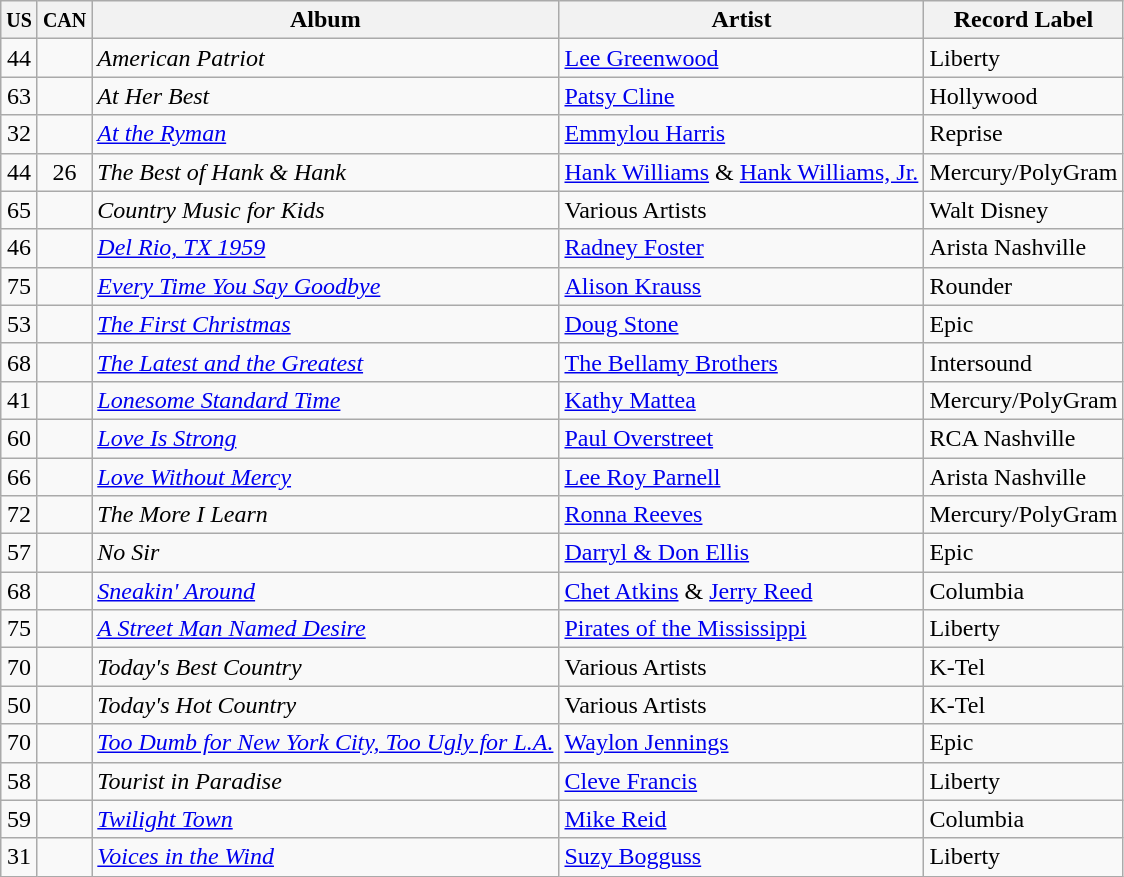<table class="wikitable sortable">
<tr>
<th><small>US</small></th>
<th><small>CAN</small></th>
<th>Album</th>
<th>Artist</th>
<th>Record Label</th>
</tr>
<tr>
<td align="center">44</td>
<td align="center"></td>
<td><em>American Patriot</em></td>
<td><a href='#'>Lee Greenwood</a></td>
<td>Liberty</td>
</tr>
<tr>
<td align="center">63</td>
<td align="center"></td>
<td><em>At Her Best</em></td>
<td><a href='#'>Patsy Cline</a></td>
<td>Hollywood</td>
</tr>
<tr>
<td align="center">32</td>
<td align="center"></td>
<td><em><a href='#'>At the Ryman</a></em></td>
<td><a href='#'>Emmylou Harris</a></td>
<td>Reprise</td>
</tr>
<tr>
<td align="center">44</td>
<td align="center">26</td>
<td><em>The Best of Hank & Hank</em></td>
<td><a href='#'>Hank Williams</a> & <a href='#'>Hank Williams, Jr.</a></td>
<td>Mercury/PolyGram</td>
</tr>
<tr>
<td align="center">65</td>
<td align="center"></td>
<td><em>Country Music for Kids</em></td>
<td>Various Artists</td>
<td>Walt Disney</td>
</tr>
<tr>
<td align="center">46</td>
<td align="center"></td>
<td><em><a href='#'>Del Rio, TX 1959</a></em></td>
<td><a href='#'>Radney Foster</a></td>
<td>Arista Nashville</td>
</tr>
<tr>
<td align="center">75</td>
<td align="center"></td>
<td><em><a href='#'>Every Time You Say Goodbye</a></em></td>
<td><a href='#'>Alison Krauss</a></td>
<td>Rounder</td>
</tr>
<tr>
<td align="center">53</td>
<td align="center"></td>
<td><em><a href='#'>The First Christmas</a></em></td>
<td><a href='#'>Doug Stone</a></td>
<td>Epic</td>
</tr>
<tr>
<td align="center">68</td>
<td align="center"></td>
<td><em><a href='#'>The Latest and the Greatest</a></em></td>
<td><a href='#'>The Bellamy Brothers</a></td>
<td>Intersound</td>
</tr>
<tr>
<td align="center">41</td>
<td align="center"></td>
<td><em><a href='#'>Lonesome Standard Time</a></em></td>
<td><a href='#'>Kathy Mattea</a></td>
<td>Mercury/PolyGram</td>
</tr>
<tr>
<td align="center">60</td>
<td align="center"></td>
<td><em><a href='#'>Love Is Strong</a></em></td>
<td><a href='#'>Paul Overstreet</a></td>
<td>RCA Nashville</td>
</tr>
<tr>
<td align="center">66</td>
<td align="center"></td>
<td><em><a href='#'>Love Without Mercy</a></em></td>
<td><a href='#'>Lee Roy Parnell</a></td>
<td>Arista Nashville</td>
</tr>
<tr>
<td align="center">72</td>
<td align="center"></td>
<td><em>The More I Learn</em></td>
<td><a href='#'>Ronna Reeves</a></td>
<td>Mercury/PolyGram</td>
</tr>
<tr>
<td align="center">57</td>
<td align="center"></td>
<td><em>No Sir</em></td>
<td><a href='#'>Darryl & Don Ellis</a></td>
<td>Epic</td>
</tr>
<tr>
<td align="center">68</td>
<td align="center"></td>
<td><em><a href='#'>Sneakin' Around</a></em></td>
<td><a href='#'>Chet Atkins</a> & <a href='#'>Jerry Reed</a></td>
<td>Columbia</td>
</tr>
<tr>
<td align="center">75</td>
<td align="center"></td>
<td><em><a href='#'>A Street Man Named Desire</a></em></td>
<td><a href='#'>Pirates of the Mississippi</a></td>
<td>Liberty</td>
</tr>
<tr>
<td align="center">70</td>
<td align="center"></td>
<td><em>Today's Best Country</em></td>
<td>Various Artists</td>
<td>K-Tel</td>
</tr>
<tr>
<td align="center">50</td>
<td align="center"></td>
<td><em>Today's Hot Country</em></td>
<td>Various Artists</td>
<td>K-Tel</td>
</tr>
<tr>
<td align="center">70</td>
<td align="center"></td>
<td><em><a href='#'>Too Dumb for New York City, Too Ugly for L.A.</a></em></td>
<td><a href='#'>Waylon Jennings</a></td>
<td>Epic</td>
</tr>
<tr>
<td align="center">58</td>
<td align="center"></td>
<td><em>Tourist in Paradise</em></td>
<td><a href='#'>Cleve Francis</a></td>
<td>Liberty</td>
</tr>
<tr>
<td align="center">59</td>
<td align="center"></td>
<td><em><a href='#'>Twilight Town</a></em></td>
<td><a href='#'>Mike Reid</a></td>
<td>Columbia</td>
</tr>
<tr>
<td align="center">31</td>
<td align="center"></td>
<td><em><a href='#'>Voices in the Wind</a></em></td>
<td><a href='#'>Suzy Bogguss</a></td>
<td>Liberty</td>
</tr>
</table>
